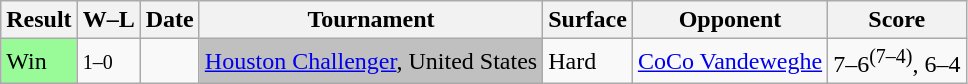<table class="sortable wikitable">
<tr>
<th>Result</th>
<th class="unsortable">W–L</th>
<th>Date</th>
<th>Tournament</th>
<th>Surface</th>
<th>Opponent</th>
<th class="unsortable">Score</th>
</tr>
<tr>
<td bgcolor="98FB98">Win</td>
<td><small>1–0</small></td>
<td><a href='#'></a></td>
<td bgcolor="silver"><a href='#'>Houston Challenger</a>, United States</td>
<td>Hard</td>
<td> <a href='#'>CoCo Vandeweghe</a></td>
<td>7–6<sup>(7–4)</sup>, 6–4</td>
</tr>
</table>
